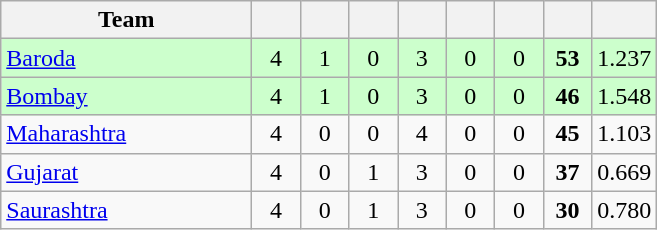<table class="wikitable" style="text-align:center">
<tr>
<th style="width:160px">Team</th>
<th style="width:25px"></th>
<th style="width:25px"></th>
<th style="width:25px"></th>
<th style="width:25px"></th>
<th style="width:25px"></th>
<th style="width:25px"></th>
<th style="width:25px"></th>
<th style="width:25px;"></th>
</tr>
<tr style="background:#cfc;">
<td style="text-align:left"><a href='#'>Baroda</a></td>
<td>4</td>
<td>1</td>
<td>0</td>
<td>3</td>
<td>0</td>
<td>0</td>
<td><strong>53</strong></td>
<td>1.237</td>
</tr>
<tr style="background:#cfc;">
<td style="text-align:left"><a href='#'>Bombay</a></td>
<td>4</td>
<td>1</td>
<td>0</td>
<td>3</td>
<td>0</td>
<td>0</td>
<td><strong>46</strong></td>
<td>1.548</td>
</tr>
<tr>
<td style="text-align:left"><a href='#'>Maharashtra</a></td>
<td>4</td>
<td>0</td>
<td>0</td>
<td>4</td>
<td>0</td>
<td>0</td>
<td><strong>45</strong></td>
<td>1.103</td>
</tr>
<tr>
<td style="text-align:left"><a href='#'>Gujarat</a></td>
<td>4</td>
<td>0</td>
<td>1</td>
<td>3</td>
<td>0</td>
<td>0</td>
<td><strong>37</strong></td>
<td>0.669</td>
</tr>
<tr>
<td style="text-align:left"><a href='#'>Saurashtra</a></td>
<td>4</td>
<td>0</td>
<td>1</td>
<td>3</td>
<td>0</td>
<td>0</td>
<td><strong>30</strong></td>
<td>0.780</td>
</tr>
</table>
